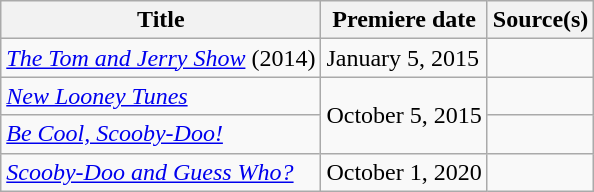<table class="wikitable sortable">
<tr>
<th>Title</th>
<th>Premiere date</th>
<th>Source(s)</th>
</tr>
<tr>
<td><em><a href='#'>The Tom and Jerry Show</a></em> (2014)</td>
<td>January 5, 2015</td>
<td></td>
</tr>
<tr>
<td><em><a href='#'>New Looney Tunes</a></em></td>
<td rowspan=2>October 5, 2015</td>
<td></td>
</tr>
<tr>
<td><em><a href='#'>Be Cool, Scooby-Doo!</a></em></td>
<td></td>
</tr>
<tr>
<td><em><a href='#'>Scooby-Doo and Guess Who?</a></em></td>
<td>October 1, 2020</td>
<td></td>
</tr>
</table>
